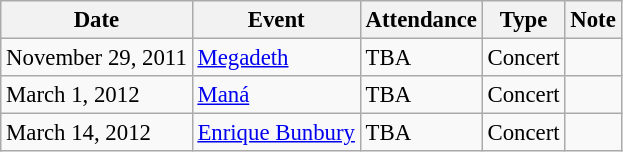<table class="wikitable sortable" style="text-align: left; font-size: 95%;">
<tr>
<th>Date</th>
<th>Event</th>
<th>Attendance</th>
<th>Type</th>
<th>Note</th>
</tr>
<tr>
<td>November 29, 2011</td>
<td><a href='#'>Megadeth</a></td>
<td>TBA</td>
<td>Concert</td>
<td></td>
</tr>
<tr>
<td>March 1, 2012</td>
<td><a href='#'>Maná</a></td>
<td>TBA</td>
<td>Concert</td>
<td></td>
</tr>
<tr>
<td>March 14, 2012</td>
<td><a href='#'>Enrique Bunbury</a></td>
<td>TBA</td>
<td>Concert</td>
<td></td>
</tr>
</table>
